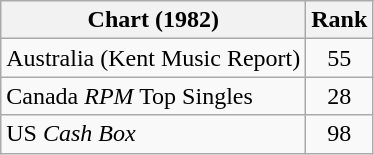<table class="wikitable sortable">
<tr>
<th>Chart (1982)</th>
<th>Rank</th>
</tr>
<tr>
<td>Australia (Kent Music Report)</td>
<td align="center">55</td>
</tr>
<tr>
<td>Canada <em>RPM</em> Top Singles</td>
<td align="center">28</td>
</tr>
<tr>
<td>US <em>Cash Box</em> </td>
<td style="text-align:center;">98</td>
</tr>
</table>
